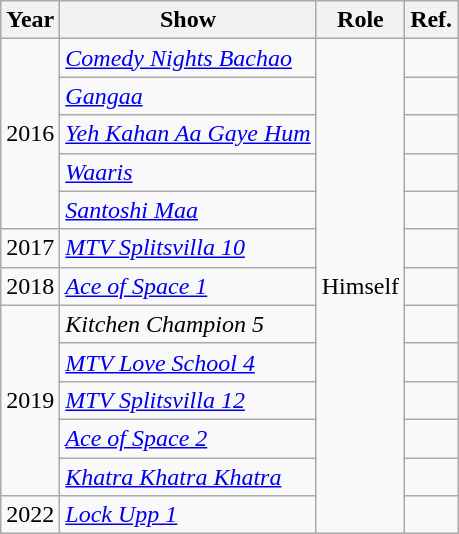<table class="wikitable">
<tr>
<th>Year</th>
<th>Show</th>
<th>Role</th>
<th>Ref.</th>
</tr>
<tr>
<td rowspan="5">2016</td>
<td><em><a href='#'>Comedy Nights Bachao</a></em></td>
<td rowspan="13">Himself</td>
<td style="text-align:center;"></td>
</tr>
<tr>
<td><em><a href='#'>Gangaa</a></em></td>
<td style="text-align:center;"></td>
</tr>
<tr>
<td><em><a href='#'>Yeh Kahan Aa Gaye Hum</a></em></td>
<td style="text-align:center;"></td>
</tr>
<tr>
<td><em><a href='#'>Waaris</a></em></td>
<td style="text-align:center;"></td>
</tr>
<tr>
<td><em><a href='#'>Santoshi Maa</a></em></td>
<td style="text-align:center;"></td>
</tr>
<tr>
<td>2017</td>
<td><em><a href='#'>MTV Splitsvilla 10</a></em></td>
<td style="text-align:center;"></td>
</tr>
<tr>
<td>2018</td>
<td><em><a href='#'>Ace of Space 1</a></em></td>
<td style="text-align:center;"></td>
</tr>
<tr>
<td rowspan="5">2019</td>
<td><em>Kitchen Champion 5</em></td>
<td style="text-align:center;"></td>
</tr>
<tr>
<td><em><a href='#'>MTV Love School 4</a></em></td>
<td style="text-align:center;"></td>
</tr>
<tr>
<td><em><a href='#'>MTV Splitsvilla 12</a></em></td>
<td></td>
</tr>
<tr>
<td><em><a href='#'>Ace of Space 2</a></em></td>
<td style="text-align:center;"></td>
</tr>
<tr>
<td><em><a href='#'>Khatra Khatra Khatra</a></em></td>
<td style="text-align:center;"></td>
</tr>
<tr>
<td>2022</td>
<td><em><a href='#'>Lock Upp 1</a></em></td>
<td style="text-align:center;"></td>
</tr>
</table>
